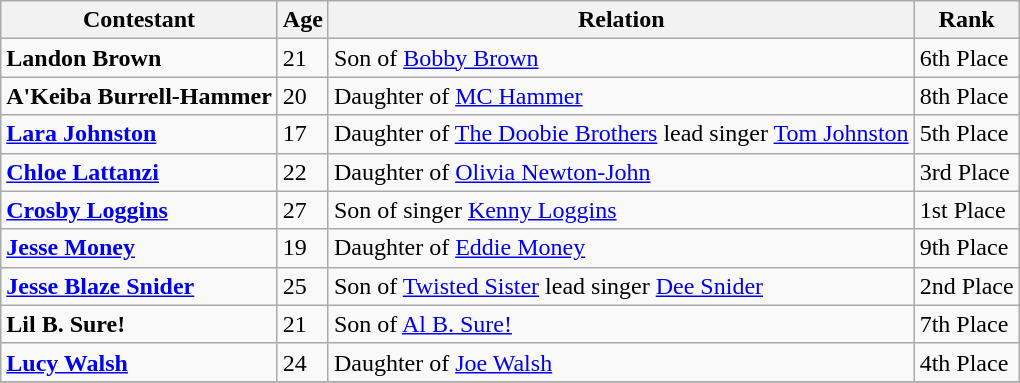<table - class="sortable wikitable">
<tr>
<th>Contestant</th>
<th>Age</th>
<th>Relation</th>
<th>Rank</th>
</tr>
<tr>
<td><strong>Landon Brown</strong></td>
<td>21</td>
<td>Son of <a href='#'>Bobby Brown</a></td>
<td>6th Place</td>
</tr>
<tr>
<td><strong>A'Keiba Burrell-Hammer</strong></td>
<td>20</td>
<td>Daughter of <a href='#'>MC Hammer</a></td>
<td>8th Place</td>
</tr>
<tr>
<td><strong><a href='#'>Lara Johnston</a></strong></td>
<td>17</td>
<td>Daughter of <a href='#'>The Doobie Brothers</a> lead singer <a href='#'>Tom Johnston</a></td>
<td>5th Place</td>
</tr>
<tr>
<td><strong><a href='#'>Chloe Lattanzi</a></strong></td>
<td>22</td>
<td>Daughter of <a href='#'>Olivia Newton-John</a></td>
<td>3rd Place</td>
</tr>
<tr>
<td><strong><a href='#'>Crosby Loggins</a></strong></td>
<td>27</td>
<td>Son of singer <a href='#'>Kenny Loggins</a></td>
<td>1st Place</td>
</tr>
<tr>
<td><strong><a href='#'>Jesse Money</a></strong></td>
<td>19</td>
<td>Daughter of <a href='#'>Eddie Money</a></td>
<td>9th Place</td>
</tr>
<tr>
<td><strong><a href='#'>Jesse Blaze Snider</a></strong></td>
<td>25</td>
<td>Son of <a href='#'>Twisted Sister</a> lead singer <a href='#'>Dee Snider</a></td>
<td>2nd Place</td>
</tr>
<tr>
<td><strong>Lil B. Sure!</strong></td>
<td>21</td>
<td>Son of <a href='#'>Al B. Sure!</a></td>
<td>7th Place</td>
</tr>
<tr>
<td><strong><a href='#'>Lucy Walsh</a></strong></td>
<td>24</td>
<td>Daughter of <a href='#'>Joe Walsh</a></td>
<td>4th Place</td>
</tr>
<tr>
</tr>
</table>
